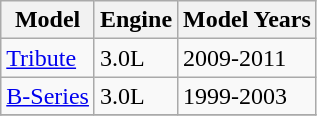<table class="wikitable">
<tr>
<th>Model</th>
<th>Engine</th>
<th>Model Years</th>
</tr>
<tr>
<td><a href='#'>Tribute</a></td>
<td>3.0L</td>
<td>2009-2011</td>
</tr>
<tr>
<td><a href='#'>B-Series</a></td>
<td>3.0L</td>
<td>1999-2003</td>
</tr>
<tr>
</tr>
</table>
